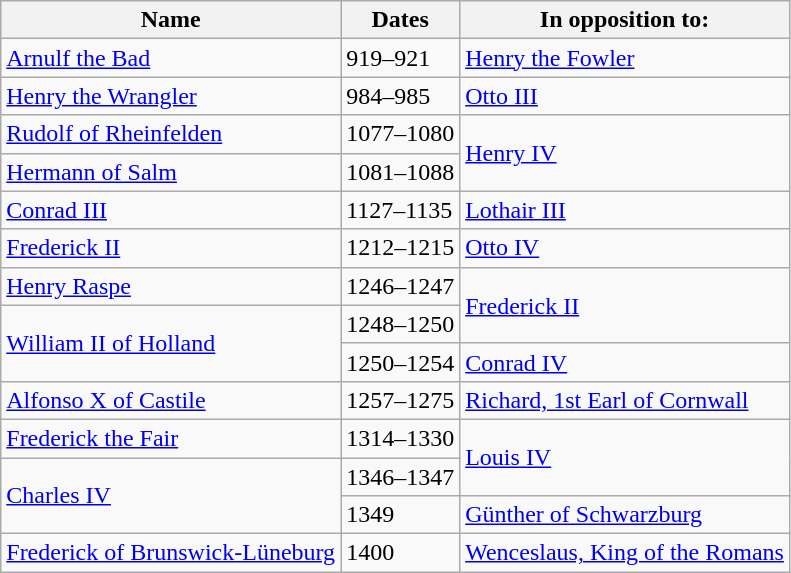<table class="wikitable">
<tr>
<th>Name</th>
<th>Dates</th>
<th>In opposition to:</th>
</tr>
<tr>
<td><a href='#'>Arnulf the Bad</a></td>
<td>919–921</td>
<td><a href='#'>Henry the Fowler</a></td>
</tr>
<tr>
<td><a href='#'>Henry the Wrangler</a></td>
<td>984–985</td>
<td><a href='#'>Otto III</a></td>
</tr>
<tr>
<td><a href='#'>Rudolf of Rheinfelden</a></td>
<td>1077–1080</td>
<td rowspan="2"><a href='#'>Henry IV</a></td>
</tr>
<tr>
<td><a href='#'>Hermann of Salm</a></td>
<td>1081–1088</td>
</tr>
<tr>
<td><a href='#'>Conrad III</a></td>
<td>1127–1135</td>
<td><a href='#'>Lothair III</a></td>
</tr>
<tr>
<td><a href='#'>Frederick II</a></td>
<td>1212–1215</td>
<td><a href='#'>Otto IV</a></td>
</tr>
<tr>
<td><a href='#'>Henry Raspe</a></td>
<td>1246–1247</td>
<td rowspan="2"><a href='#'>Frederick II</a></td>
</tr>
<tr>
<td rowspan="2"><a href='#'>William II of Holland</a></td>
<td>1248–1250</td>
</tr>
<tr>
<td>1250–1254</td>
<td><a href='#'>Conrad IV</a></td>
</tr>
<tr>
<td><a href='#'>Alfonso X of Castile</a></td>
<td>1257–1275</td>
<td><a href='#'>Richard, 1st Earl of Cornwall</a></td>
</tr>
<tr>
<td><a href='#'>Frederick the Fair</a></td>
<td>1314–1330</td>
<td rowspan=2><a href='#'>Louis IV</a></td>
</tr>
<tr>
<td rowspan=2><a href='#'>Charles IV</a></td>
<td>1346–1347</td>
</tr>
<tr>
<td>1349</td>
<td><a href='#'>Günther of Schwarzburg</a></td>
</tr>
<tr>
<td><a href='#'>Frederick of Brunswick-Lüneburg</a></td>
<td>1400</td>
<td><a href='#'>Wenceslaus, King of the Romans</a></td>
</tr>
</table>
